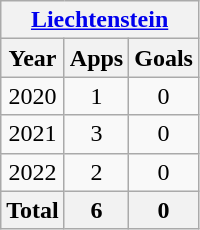<table class="wikitable" style="text-align:center">
<tr>
<th colspan=3><a href='#'>Liechtenstein</a></th>
</tr>
<tr>
<th>Year</th>
<th>Apps</th>
<th>Goals</th>
</tr>
<tr>
<td>2020</td>
<td>1</td>
<td>0</td>
</tr>
<tr>
<td>2021</td>
<td>3</td>
<td>0</td>
</tr>
<tr>
<td>2022</td>
<td>2</td>
<td>0</td>
</tr>
<tr>
<th>Total</th>
<th>6</th>
<th>0</th>
</tr>
</table>
